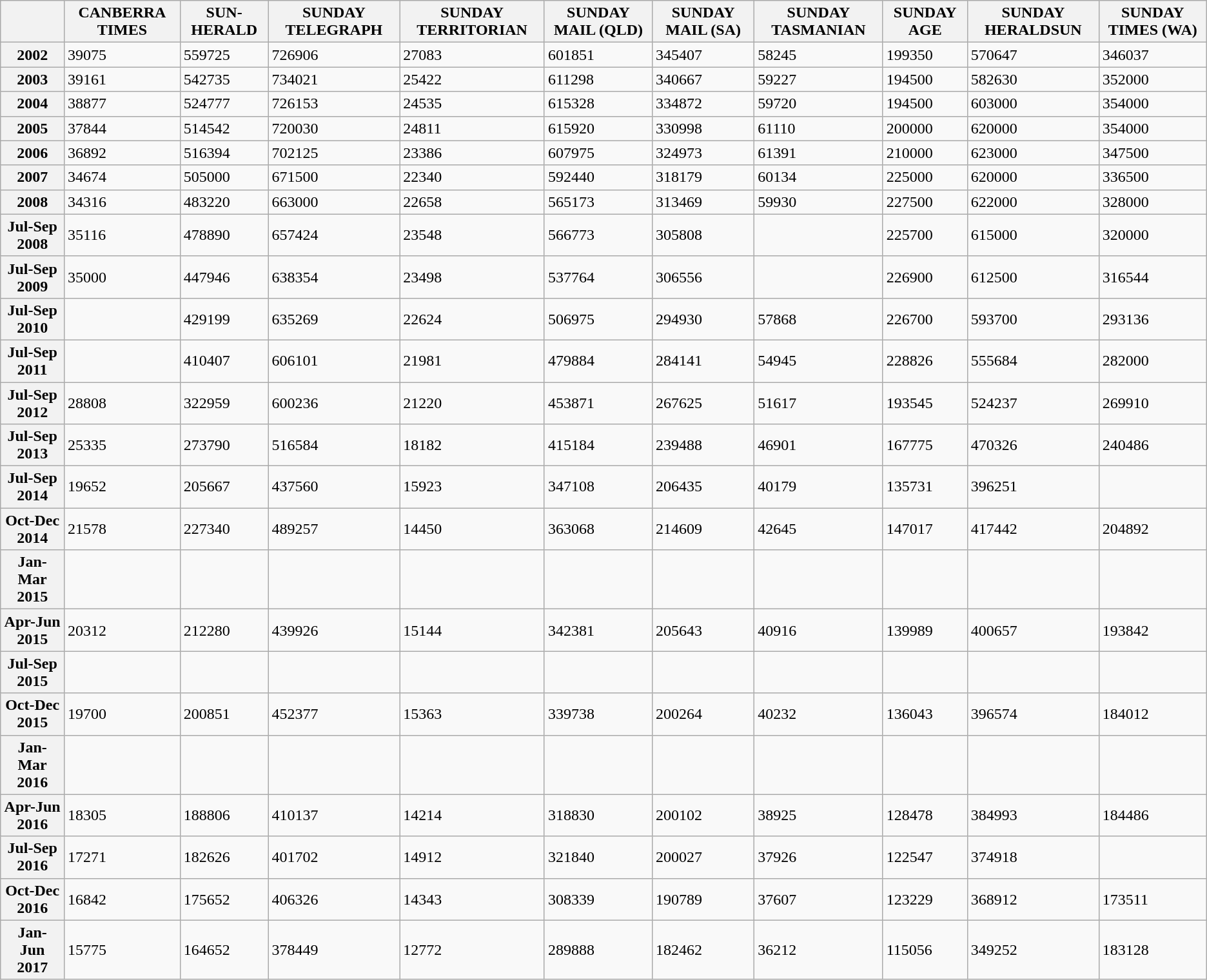<table class="wikitable">
<tr>
<th></th>
<th>CANBERRA TIMES</th>
<th>SUN-HERALD</th>
<th>SUNDAY TELEGRAPH</th>
<th>SUNDAY TERRITORIAN</th>
<th>SUNDAY MAIL (QLD)</th>
<th>SUNDAY MAIL (SA)</th>
<th>SUNDAY TASMANIAN</th>
<th>SUNDAY AGE</th>
<th>SUNDAY HERALDSUN</th>
<th>SUNDAY TIMES (WA)</th>
</tr>
<tr>
<th>2002</th>
<td>39075</td>
<td>559725</td>
<td>726906</td>
<td>27083</td>
<td>601851</td>
<td>345407</td>
<td>58245</td>
<td>199350</td>
<td>570647</td>
<td>346037</td>
</tr>
<tr>
<th>2003</th>
<td>39161</td>
<td>542735</td>
<td>734021</td>
<td>25422</td>
<td>611298</td>
<td>340667</td>
<td>59227</td>
<td>194500</td>
<td>582630</td>
<td>352000</td>
</tr>
<tr>
<th>2004</th>
<td>38877</td>
<td>524777</td>
<td>726153</td>
<td>24535</td>
<td>615328</td>
<td>334872</td>
<td>59720</td>
<td>194500</td>
<td>603000</td>
<td>354000</td>
</tr>
<tr>
<th>2005</th>
<td>37844</td>
<td>514542</td>
<td>720030</td>
<td>24811</td>
<td>615920</td>
<td>330998</td>
<td>61110</td>
<td>200000</td>
<td>620000</td>
<td>354000</td>
</tr>
<tr>
<th>2006</th>
<td>36892</td>
<td>516394</td>
<td>702125</td>
<td>23386</td>
<td>607975</td>
<td>324973</td>
<td>61391</td>
<td>210000</td>
<td>623000</td>
<td>347500</td>
</tr>
<tr>
<th>2007</th>
<td>34674</td>
<td>505000</td>
<td>671500</td>
<td>22340</td>
<td>592440</td>
<td>318179</td>
<td>60134</td>
<td>225000</td>
<td>620000</td>
<td>336500</td>
</tr>
<tr>
<th>2008</th>
<td>34316</td>
<td>483220</td>
<td>663000</td>
<td>22658</td>
<td>565173</td>
<td>313469</td>
<td>59930</td>
<td>227500</td>
<td>622000</td>
<td>328000</td>
</tr>
<tr>
<th>Jul-Sep 2008</th>
<td>35116</td>
<td>478890</td>
<td>657424</td>
<td>23548</td>
<td>566773</td>
<td>305808</td>
<td></td>
<td>225700</td>
<td>615000</td>
<td>320000</td>
</tr>
<tr>
<th>Jul-Sep 2009</th>
<td>35000</td>
<td>447946</td>
<td>638354</td>
<td>23498</td>
<td>537764</td>
<td>306556</td>
<td></td>
<td>226900</td>
<td>612500</td>
<td>316544</td>
</tr>
<tr>
<th>Jul-Sep 2010</th>
<td></td>
<td>429199</td>
<td>635269</td>
<td>22624</td>
<td>506975</td>
<td>294930</td>
<td>57868</td>
<td>226700</td>
<td>593700</td>
<td>293136</td>
</tr>
<tr>
<th>Jul-Sep 2011</th>
<td></td>
<td>410407</td>
<td>606101</td>
<td>21981</td>
<td>479884</td>
<td>284141</td>
<td>54945</td>
<td>228826</td>
<td>555684</td>
<td>282000</td>
</tr>
<tr>
<th>Jul-Sep 2012</th>
<td>28808</td>
<td>322959</td>
<td>600236</td>
<td>21220</td>
<td>453871</td>
<td>267625</td>
<td>51617</td>
<td>193545</td>
<td>524237</td>
<td>269910</td>
</tr>
<tr>
<th>Jul-Sep 2013</th>
<td>25335</td>
<td>273790</td>
<td>516584</td>
<td>18182</td>
<td>415184</td>
<td>239488</td>
<td>46901</td>
<td>167775</td>
<td>470326</td>
<td>240486</td>
</tr>
<tr>
<th>Jul-Sep 2014</th>
<td>19652</td>
<td>205667</td>
<td>437560</td>
<td>15923</td>
<td>347108</td>
<td>206435</td>
<td>40179</td>
<td>135731</td>
<td>396251</td>
<td></td>
</tr>
<tr>
<th>Oct-Dec 2014</th>
<td>21578</td>
<td>227340</td>
<td>489257</td>
<td>14450</td>
<td>363068</td>
<td>214609</td>
<td>42645</td>
<td>147017</td>
<td>417442</td>
<td>204892</td>
</tr>
<tr>
<th>Jan-Mar 2015</th>
<td></td>
<td></td>
<td></td>
<td></td>
<td></td>
<td></td>
<td></td>
<td></td>
<td></td>
<td></td>
</tr>
<tr>
<th>Apr-Jun 2015</th>
<td>20312</td>
<td>212280</td>
<td>439926</td>
<td>15144</td>
<td>342381</td>
<td>205643</td>
<td>40916</td>
<td>139989</td>
<td>400657</td>
<td>193842</td>
</tr>
<tr>
<th>Jul-Sep 2015</th>
<td></td>
<td></td>
<td></td>
<td></td>
<td></td>
<td></td>
<td></td>
<td></td>
<td></td>
<td></td>
</tr>
<tr>
<th>Oct-Dec 2015</th>
<td>19700</td>
<td>200851</td>
<td>452377</td>
<td>15363</td>
<td>339738</td>
<td>200264</td>
<td>40232</td>
<td>136043</td>
<td>396574</td>
<td>184012</td>
</tr>
<tr>
<th>Jan-Mar 2016</th>
<td></td>
<td></td>
<td></td>
<td></td>
<td></td>
<td></td>
<td></td>
<td></td>
<td></td>
<td></td>
</tr>
<tr>
<th>Apr-Jun 2016</th>
<td>18305</td>
<td>188806</td>
<td>410137</td>
<td>14214</td>
<td>318830</td>
<td>200102</td>
<td>38925</td>
<td>128478</td>
<td>384993</td>
<td>184486</td>
</tr>
<tr>
<th>Jul-Sep 2016</th>
<td>17271</td>
<td>182626</td>
<td>401702</td>
<td>14912</td>
<td>321840</td>
<td>200027</td>
<td>37926</td>
<td>122547</td>
<td>374918</td>
<td></td>
</tr>
<tr>
<th>Oct-Dec 2016</th>
<td>16842</td>
<td>175652</td>
<td>406326</td>
<td>14343</td>
<td>308339</td>
<td>190789</td>
<td>37607</td>
<td>123229</td>
<td>368912</td>
<td>173511</td>
</tr>
<tr>
<th>Jan- Jun 2017</th>
<td>15775</td>
<td>164652</td>
<td>378449</td>
<td>12772</td>
<td>289888</td>
<td>182462</td>
<td>36212</td>
<td>115056</td>
<td>349252</td>
<td>183128</td>
</tr>
</table>
